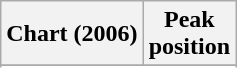<table class="wikitable sortable plainrowheaders" style="text-align:center;">
<tr>
<th scope="col">Chart (2006)</th>
<th scope="col">Peak<br>position</th>
</tr>
<tr>
</tr>
<tr>
</tr>
</table>
